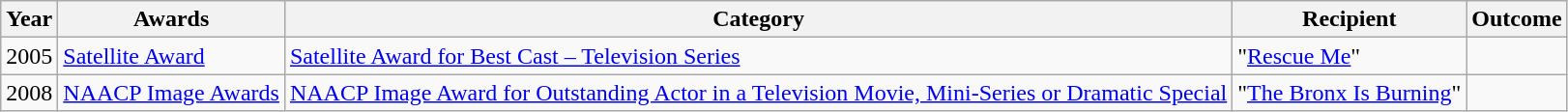<table class="wikitable sortable">
<tr>
<th>Year</th>
<th>Awards</th>
<th>Category</th>
<th>Recipient</th>
<th>Outcome</th>
</tr>
<tr>
<td>2005</td>
<td><a href='#'>Satellite Award</a></td>
<td><a href='#'>Satellite Award for Best Cast – Television Series</a></td>
<td>"<a href='#'>Rescue Me</a>"</td>
<td></td>
</tr>
<tr>
<td>2008</td>
<td><a href='#'>NAACP Image Awards</a></td>
<td><a href='#'>NAACP Image Award for Outstanding Actor in a Television Movie, Mini-Series or Dramatic Special</a></td>
<td>"<a href='#'>The Bronx Is Burning</a>"</td>
<td></td>
</tr>
</table>
